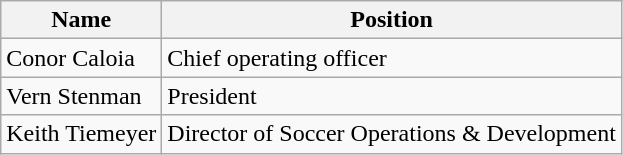<table class="wikitable">
<tr>
<th>Name</th>
<th>Position</th>
</tr>
<tr>
<td> Conor Caloia</td>
<td>Chief operating officer</td>
</tr>
<tr>
<td> Vern Stenman</td>
<td>President</td>
</tr>
<tr>
<td> Keith Tiemeyer</td>
<td>Director of Soccer Operations & Development</td>
</tr>
</table>
